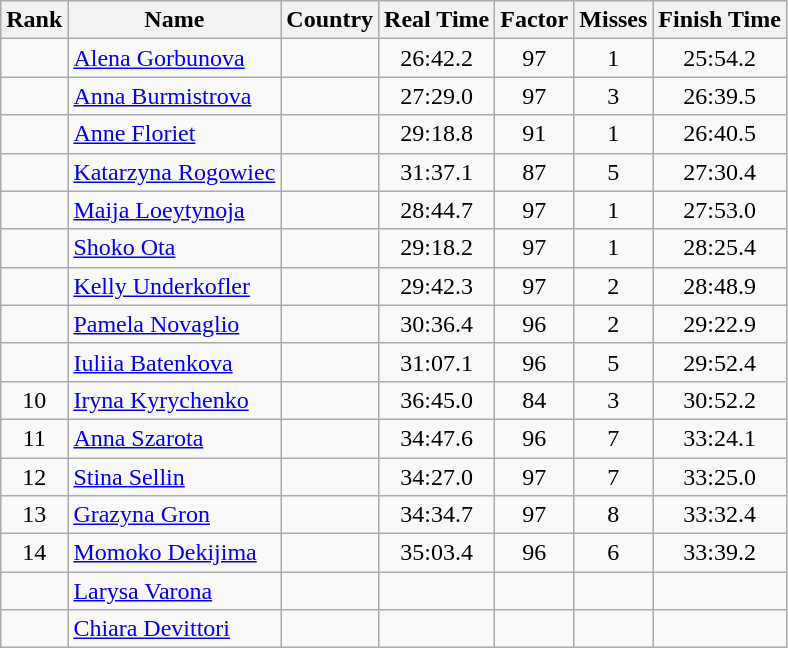<table class="wikitable sortable" style="text-align:center">
<tr>
<th>Rank</th>
<th>Name</th>
<th>Country</th>
<th>Real Time</th>
<th>Factor</th>
<th>Misses</th>
<th>Finish Time</th>
</tr>
<tr>
<td></td>
<td align=left><a href='#'>Alena Gorbunova</a></td>
<td align=left></td>
<td>26:42.2</td>
<td>97</td>
<td>1</td>
<td>25:54.2</td>
</tr>
<tr>
<td></td>
<td align=left><a href='#'>Anna Burmistrova</a></td>
<td align=left></td>
<td>27:29.0</td>
<td>97</td>
<td>3</td>
<td>26:39.5</td>
</tr>
<tr>
<td></td>
<td align=left><a href='#'>Anne Floriet</a></td>
<td align=left></td>
<td>29:18.8</td>
<td>91</td>
<td>1</td>
<td>26:40.5</td>
</tr>
<tr>
<td></td>
<td align=left><a href='#'>Katarzyna Rogowiec</a></td>
<td align=left></td>
<td>31:37.1</td>
<td>87</td>
<td>5</td>
<td>27:30.4</td>
</tr>
<tr>
<td></td>
<td align=left><a href='#'>Maija Loeytynoja</a></td>
<td align=left></td>
<td>28:44.7</td>
<td>97</td>
<td>1</td>
<td>27:53.0</td>
</tr>
<tr>
<td></td>
<td align=left><a href='#'>Shoko Ota</a></td>
<td align=left></td>
<td>29:18.2</td>
<td>97</td>
<td>1</td>
<td>28:25.4</td>
</tr>
<tr>
<td></td>
<td align=left><a href='#'>Kelly Underkofler</a></td>
<td align=left></td>
<td>29:42.3</td>
<td>97</td>
<td>2</td>
<td>28:48.9</td>
</tr>
<tr>
<td></td>
<td align=left><a href='#'>Pamela Novaglio</a></td>
<td align=left></td>
<td>30:36.4</td>
<td>96</td>
<td>2</td>
<td>29:22.9</td>
</tr>
<tr>
<td></td>
<td align=left><a href='#'>Iuliia Batenkova</a></td>
<td align=left></td>
<td>31:07.1</td>
<td>96</td>
<td>5</td>
<td>29:52.4</td>
</tr>
<tr>
<td>10</td>
<td align=left><a href='#'>Iryna Kyrychenko</a></td>
<td align=left></td>
<td>36:45.0</td>
<td>84</td>
<td>3</td>
<td>30:52.2</td>
</tr>
<tr>
<td>11</td>
<td align=left><a href='#'>Anna Szarota</a></td>
<td align=left></td>
<td>34:47.6</td>
<td>96</td>
<td>7</td>
<td>33:24.1</td>
</tr>
<tr>
<td>12</td>
<td align=left><a href='#'>Stina Sellin</a></td>
<td align=left></td>
<td>34:27.0</td>
<td>97</td>
<td>7</td>
<td>33:25.0</td>
</tr>
<tr>
<td>13</td>
<td align=left><a href='#'>Grazyna Gron</a></td>
<td align=left></td>
<td>34:34.7</td>
<td>97</td>
<td>8</td>
<td>33:32.4</td>
</tr>
<tr>
<td>14</td>
<td align=left><a href='#'>Momoko Dekijima</a></td>
<td align=left></td>
<td>35:03.4</td>
<td>96</td>
<td>6</td>
<td>33:39.2</td>
</tr>
<tr>
<td></td>
<td align=left><a href='#'>Larysa Varona</a></td>
<td align=left></td>
<td></td>
<td></td>
<td></td>
<td></td>
</tr>
<tr>
<td></td>
<td align=left><a href='#'>Chiara Devittori</a></td>
<td align=left></td>
<td></td>
<td></td>
<td></td>
<td></td>
</tr>
</table>
